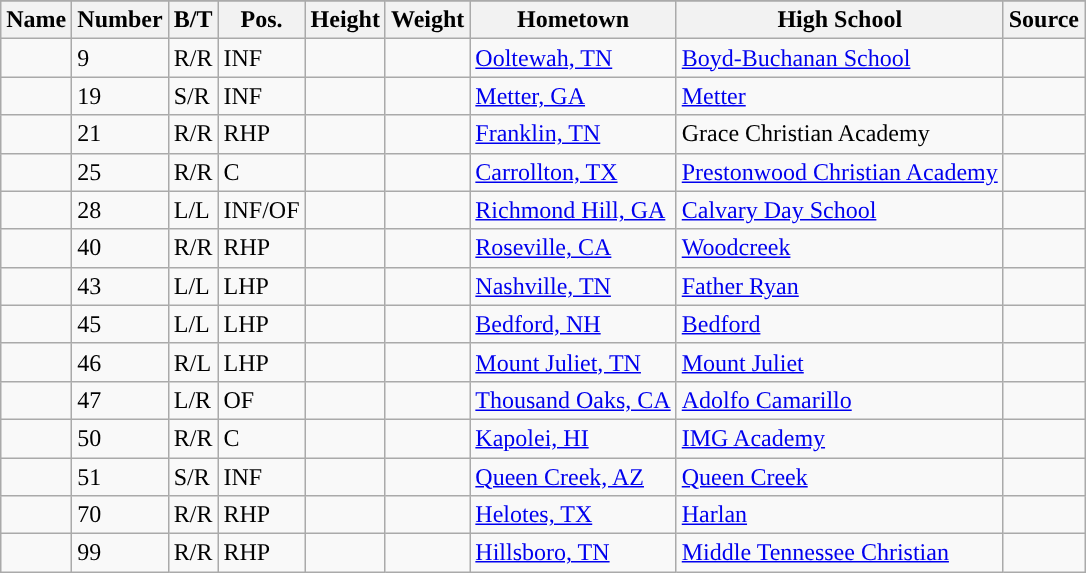<table class="wikitable sortable collapsible">
<tr>
</tr>
<tr>
<th style="text-align:center; ">Name</th>
<th style="text-align:center; ">Number</th>
<th style="text-align:center; ">B/T</th>
<th style="text-align:center; ">Pos.</th>
<th style="text-align:center; ">Height</th>
<th style="text-align:center; ">Weight</th>
<th style="text-align:center; ">Hometown</th>
<th style="text-align:center; ">High School</th>
<th style="text-align:center; ">Source</th>
</tr>
<tr>
<td></td>
<td>9</td>
<td>R/R</td>
<td>INF</td>
<td></td>
<td></td>
<td><a href='#'>Ooltewah, TN</a></td>
<td><a href='#'>Boyd-Buchanan School</a></td>
<td></td>
</tr>
<tr>
<td></td>
<td>19</td>
<td>S/R</td>
<td>INF</td>
<td></td>
<td></td>
<td><a href='#'>Metter, GA</a></td>
<td><a href='#'>Metter</a></td>
<td></td>
</tr>
<tr>
<td></td>
<td>21</td>
<td>R/R</td>
<td>RHP</td>
<td></td>
<td></td>
<td><a href='#'>Franklin, TN</a></td>
<td>Grace Christian Academy</td>
<td></td>
</tr>
<tr>
<td></td>
<td>25</td>
<td>R/R</td>
<td>C</td>
<td></td>
<td></td>
<td><a href='#'>Carrollton, TX</a></td>
<td><a href='#'>Prestonwood Christian Academy</a></td>
<td></td>
</tr>
<tr>
<td></td>
<td>28</td>
<td>L/L</td>
<td>INF/OF</td>
<td></td>
<td></td>
<td><a href='#'>Richmond Hill, GA</a></td>
<td><a href='#'>Calvary Day School</a></td>
<td></td>
</tr>
<tr>
<td></td>
<td>40</td>
<td>R/R</td>
<td>RHP</td>
<td></td>
<td></td>
<td><a href='#'>Roseville, CA</a></td>
<td><a href='#'>Woodcreek</a></td>
<td></td>
</tr>
<tr>
<td></td>
<td>43</td>
<td>L/L</td>
<td>LHP</td>
<td></td>
<td></td>
<td><a href='#'>Nashville, TN</a></td>
<td><a href='#'>Father Ryan</a></td>
<td></td>
</tr>
<tr>
<td></td>
<td>45</td>
<td>L/L</td>
<td>LHP</td>
<td></td>
<td></td>
<td><a href='#'>Bedford, NH</a></td>
<td><a href='#'>Bedford</a></td>
<td></td>
</tr>
<tr>
<td></td>
<td>46</td>
<td>R/L</td>
<td>LHP</td>
<td></td>
<td></td>
<td><a href='#'>Mount Juliet, TN</a></td>
<td><a href='#'>Mount Juliet</a></td>
<td></td>
</tr>
<tr>
<td></td>
<td>47</td>
<td>L/R</td>
<td>OF</td>
<td></td>
<td></td>
<td><a href='#'>Thousand Oaks, CA</a></td>
<td><a href='#'>Adolfo Camarillo</a></td>
<td></td>
</tr>
<tr>
<td></td>
<td>50</td>
<td>R/R</td>
<td>C</td>
<td></td>
<td></td>
<td><a href='#'>Kapolei, HI</a></td>
<td><a href='#'>IMG Academy</a></td>
<td></td>
</tr>
<tr>
<td></td>
<td>51</td>
<td>S/R</td>
<td>INF</td>
<td></td>
<td></td>
<td><a href='#'>Queen Creek, AZ</a></td>
<td><a href='#'>Queen Creek</a></td>
<td></td>
</tr>
<tr>
<td></td>
<td>70</td>
<td>R/R</td>
<td>RHP</td>
<td></td>
<td></td>
<td><a href='#'>Helotes, TX</a></td>
<td><a href='#'>Harlan</a></td>
<td></td>
</tr>
<tr>
<td></td>
<td>99</td>
<td>R/R</td>
<td>RHP</td>
<td></td>
<td></td>
<td><a href='#'>Hillsboro, TN</a></td>
<td><a href='#'>Middle Tennessee Christian</a></td>
<td></td>
</tr>
</table>
